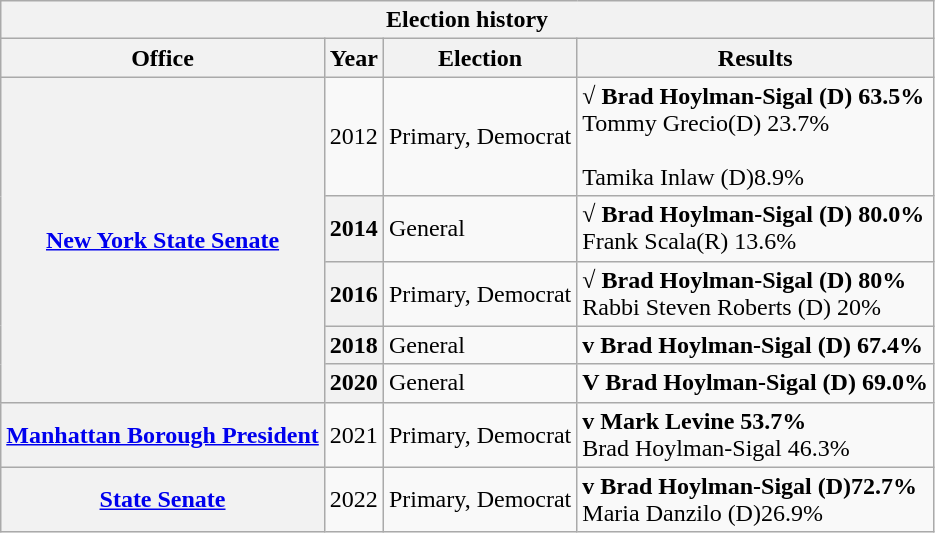<table class="wikitable collapsible">
<tr valign=bottom>
<th colspan=4>Election history</th>
</tr>
<tr valign=bottom>
<th>Office</th>
<th>Year</th>
<th>Election</th>
<th>Results</th>
</tr>
<tr>
<th rowspan="5"><a href='#'>New York State Senate</a></th>
<td rowspan="1">2012</td>
<td>Primary, Democrat</td>
<td><strong>√ Brad Hoylman-Sigal (D) 63.5%</strong><br>Tommy Grecio(D) 23.7%<br> <br>Tamika Inlaw (D)8.9%</td>
</tr>
<tr>
<th>2014</th>
<td>General</td>
<td><strong>√ Brad Hoylman-Sigal (D) 80.0%</strong><br>Frank Scala(R) 13.6%</td>
</tr>
<tr>
<th>2016</th>
<td>Primary, Democrat</td>
<td><strong>√ Brad Hoylman-Sigal (D) 80%</strong><br>Rabbi Steven Roberts (D) 20%</td>
</tr>
<tr>
<th>2018</th>
<td>General</td>
<td><strong>v Brad Hoylman-Sigal (D) 67.4%</strong></td>
</tr>
<tr>
<th>2020</th>
<td>General</td>
<td><strong>V Brad Hoylman-Sigal (D) 69.0%</strong></td>
</tr>
<tr>
<th><a href='#'>Manhattan Borough President</a></th>
<td>2021</td>
<td>Primary, Democrat</td>
<td><strong>v Mark Levine 53.7%</strong><br>Brad Hoylman-Sigal 46.3%<br></td>
</tr>
<tr>
<th><a href='#'>State Senate</a></th>
<td>2022</td>
<td>Primary, Democrat</td>
<td><strong>v Brad Hoylman-Sigal (D)72.7%</strong><br>Maria Danzilo (D)26.9%<br></td>
</tr>
</table>
